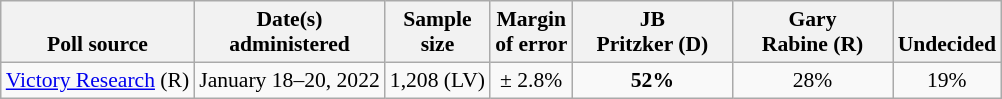<table class="wikitable" style="font-size:90%;text-align:center;">
<tr style="vertical-align:bottom">
<th>Poll source</th>
<th>Date(s)<br>administered</th>
<th>Sample<br>size</th>
<th>Margin<br>of error</th>
<th style="width:100px;">JB<br>Pritzker (D)</th>
<th style="width:100px;">Gary<br>Rabine (R)</th>
<th>Undecided</th>
</tr>
<tr>
<td style="text-align:left;"><a href='#'>Victory Research</a> (R)</td>
<td>January 18–20, 2022</td>
<td>1,208 (LV)</td>
<td>± 2.8%</td>
<td><strong>52%</strong></td>
<td>28%</td>
<td>19%</td>
</tr>
</table>
